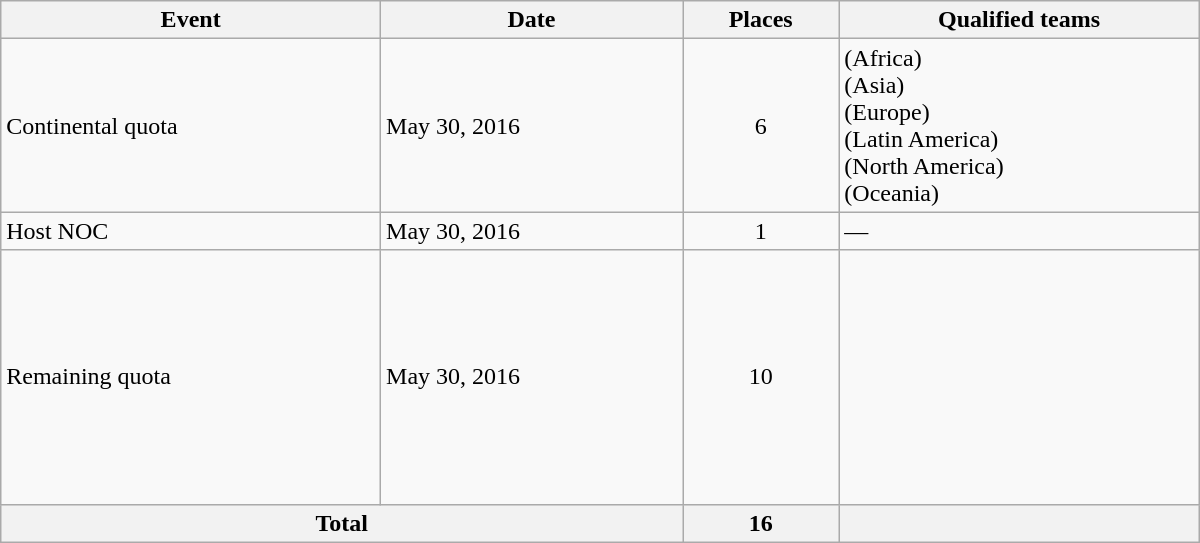<table class="wikitable" width=800 style="text-align:left; font-size:100%">
<tr>
<th>Event</th>
<th>Date</th>
<th>Places</th>
<th>Qualified teams</th>
</tr>
<tr>
<td>Continental quota</td>
<td>May 30, 2016</td>
<td align=center>6</td>
<td> (Africa)<br> (Asia)<br> (Europe)<br> (Latin America)<br> (North America)<br> (Oceania)</td>
</tr>
<tr>
<td>Host NOC</td>
<td>May 30, 2016</td>
<td align=center>1</td>
<td>—</td>
</tr>
<tr>
<td>Remaining quota</td>
<td>May 30, 2016</td>
<td align=center>10</td>
<td><br><br><br><br><br><br><br><br><br></td>
</tr>
<tr>
<th colspan=2>Total</th>
<th>16</th>
<th></th>
</tr>
</table>
